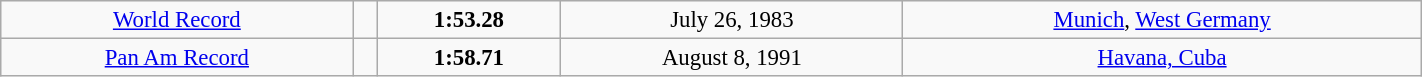<table class="wikitable" style=" text-align:center; font-size:95%;" width="75%">
<tr>
<td><a href='#'>World Record</a></td>
<td></td>
<td><strong>1:53.28</strong></td>
<td>July 26, 1983</td>
<td> <a href='#'>Munich</a>, <a href='#'>West Germany</a></td>
</tr>
<tr>
<td><a href='#'>Pan Am Record</a></td>
<td></td>
<td><strong>1:58.71</strong></td>
<td>August 8, 1991</td>
<td> <a href='#'>Havana, Cuba</a></td>
</tr>
</table>
